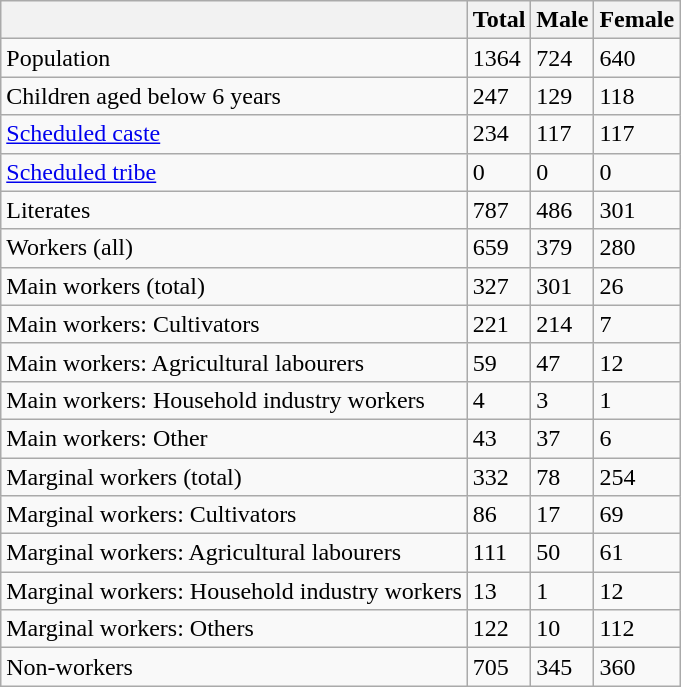<table class="wikitable sortable">
<tr>
<th></th>
<th>Total</th>
<th>Male</th>
<th>Female</th>
</tr>
<tr>
<td>Population</td>
<td>1364</td>
<td>724</td>
<td>640</td>
</tr>
<tr>
<td>Children aged below 6 years</td>
<td>247</td>
<td>129</td>
<td>118</td>
</tr>
<tr>
<td><a href='#'>Scheduled caste</a></td>
<td>234</td>
<td>117</td>
<td>117</td>
</tr>
<tr>
<td><a href='#'>Scheduled tribe</a></td>
<td>0</td>
<td>0</td>
<td>0</td>
</tr>
<tr>
<td>Literates</td>
<td>787</td>
<td>486</td>
<td>301</td>
</tr>
<tr>
<td>Workers (all)</td>
<td>659</td>
<td>379</td>
<td>280</td>
</tr>
<tr>
<td>Main workers (total)</td>
<td>327</td>
<td>301</td>
<td>26</td>
</tr>
<tr>
<td>Main workers: Cultivators</td>
<td>221</td>
<td>214</td>
<td>7</td>
</tr>
<tr>
<td>Main workers: Agricultural labourers</td>
<td>59</td>
<td>47</td>
<td>12</td>
</tr>
<tr>
<td>Main workers: Household industry workers</td>
<td>4</td>
<td>3</td>
<td>1</td>
</tr>
<tr>
<td>Main workers: Other</td>
<td>43</td>
<td>37</td>
<td>6</td>
</tr>
<tr>
<td>Marginal workers (total)</td>
<td>332</td>
<td>78</td>
<td>254</td>
</tr>
<tr>
<td>Marginal workers: Cultivators</td>
<td>86</td>
<td>17</td>
<td>69</td>
</tr>
<tr>
<td>Marginal workers: Agricultural labourers</td>
<td>111</td>
<td>50</td>
<td>61</td>
</tr>
<tr>
<td>Marginal workers: Household industry workers</td>
<td>13</td>
<td>1</td>
<td>12</td>
</tr>
<tr>
<td>Marginal workers: Others</td>
<td>122</td>
<td>10</td>
<td>112</td>
</tr>
<tr>
<td>Non-workers</td>
<td>705</td>
<td>345</td>
<td>360</td>
</tr>
</table>
